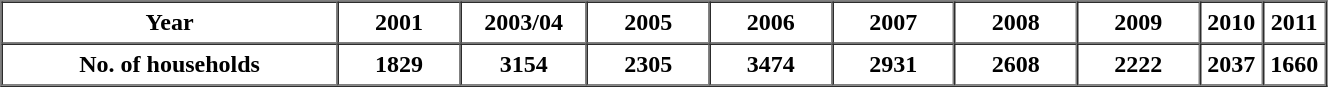<table border="1" cellspacing="0" cellpadding="4" width="70%">
<tr>
<th width="28%"><strong>Year</strong></th>
<th width="10%"><strong>2001</strong></th>
<th width="10%"><strong>2003/04</strong></th>
<th width="10%"><strong>2005</strong></th>
<th width="10%"><strong>2006</strong></th>
<th width="10%"><strong>2007</strong></th>
<th width="10%"><strong>2008</strong></th>
<th width="10%"><strong>2009</strong></th>
<th width="10%"><strong>2010</strong></th>
<th width="10%"><strong>2011</strong></th>
</tr>
<tr>
<th width="28%"><strong>No. of households</strong></th>
<th width="10%">1829</th>
<th width="10%">3154</th>
<th width="10%">2305</th>
<th width="10%">3474</th>
<th width="10%">2931</th>
<th width="10%">2608</th>
<th width="10%">2222</th>
<th width="10%">2037</th>
<th width="10%">1660</th>
</tr>
</table>
